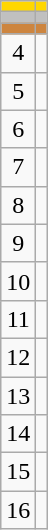<table class="wikitable">
<tr style="background:gold;">
<td align=center></td>
<td></td>
</tr>
<tr style="background:silver;">
<td align=center></td>
<td></td>
</tr>
<tr style="background:peru;">
<td align=center></td>
<td></td>
</tr>
<tr>
<td align=center>4</td>
<td></td>
</tr>
<tr>
<td align=center>5</td>
<td></td>
</tr>
<tr>
<td align=center>6</td>
<td></td>
</tr>
<tr>
<td align=center>7</td>
<td></td>
</tr>
<tr>
<td align=center>8</td>
<td></td>
</tr>
<tr>
<td align=center>9</td>
<td></td>
</tr>
<tr>
<td align=center>10</td>
<td></td>
</tr>
<tr>
<td align=center>11</td>
<td></td>
</tr>
<tr>
<td align=center>12</td>
<td></td>
</tr>
<tr>
<td align=center>13</td>
<td></td>
</tr>
<tr>
<td align=center>14</td>
<td></td>
</tr>
<tr>
<td align=center>15</td>
<td></td>
</tr>
<tr>
<td align=center>16</td>
<td></td>
</tr>
</table>
